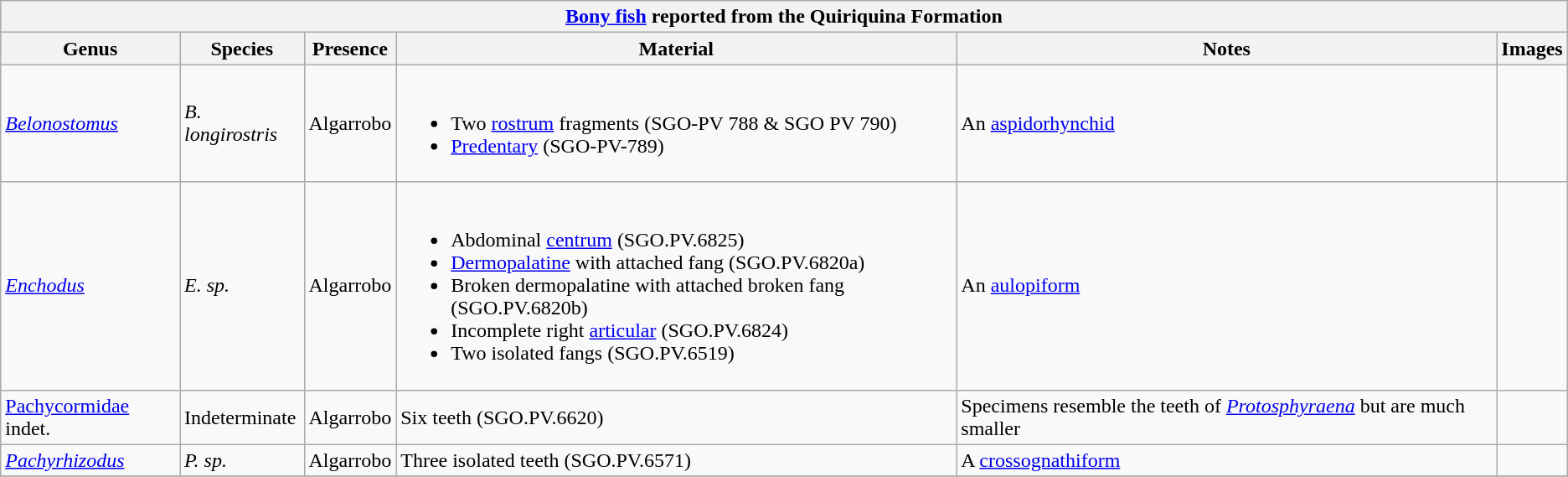<table class="wikitable" align="center">
<tr>
<th colspan="6" align="center"><strong><a href='#'>Bony fish</a> reported from the Quiriquina Formation</strong></th>
</tr>
<tr>
<th>Genus</th>
<th>Species</th>
<th>Presence</th>
<th><strong>Material</strong></th>
<th>Notes</th>
<th>Images</th>
</tr>
<tr>
<td><em><a href='#'>Belonostomus</a></em></td>
<td><em>B. longirostris</em></td>
<td>Algarrobo</td>
<td><br><ul><li>Two <a href='#'>rostrum</a> fragments (SGO-PV 788 & SGO PV 790)</li><li><a href='#'>Predentary</a> (SGO-PV-789)</li></ul></td>
<td>An <a href='#'>aspidorhynchid</a></td>
<td></td>
</tr>
<tr>
<td><em><a href='#'>Enchodus</a></em></td>
<td><em>E. sp.</em></td>
<td>Algarrobo</td>
<td><br><ul><li>Abdominal <a href='#'>centrum</a> (SGO.PV.6825)</li><li><a href='#'>Dermopalatine</a> with attached fang (SGO.PV.6820a)</li><li>Broken dermopalatine with attached broken fang (SGO.PV.6820b)</li><li>Incomplete right <a href='#'>articular</a> (SGO.PV.6824)</li><li>Two isolated fangs (SGO.PV.6519)</li></ul></td>
<td>An <a href='#'>aulopiform</a></td>
<td></td>
</tr>
<tr>
<td><a href='#'>Pachycormidae</a> indet.</td>
<td>Indeterminate</td>
<td>Algarrobo</td>
<td>Six teeth (SGO.PV.6620)</td>
<td>Specimens resemble the teeth of <em><a href='#'>Protosphyraena</a></em> but are much smaller</td>
<td></td>
</tr>
<tr>
<td><em><a href='#'>Pachyrhizodus</a></em></td>
<td><em>P. sp.</em></td>
<td>Algarrobo</td>
<td>Three isolated teeth (SGO.PV.6571)</td>
<td>A <a href='#'>crossognathiform</a></td>
<td></td>
</tr>
<tr>
</tr>
</table>
